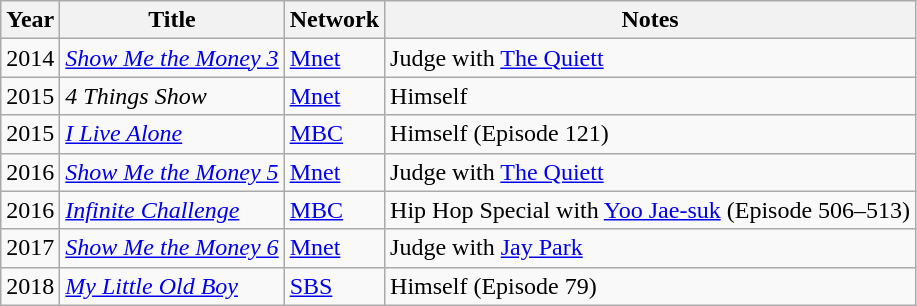<table class="wikitable">
<tr>
<th>Year</th>
<th>Title</th>
<th>Network</th>
<th>Notes</th>
</tr>
<tr>
<td>2014</td>
<td><em><a href='#'>Show Me the Money 3</a></em></td>
<td><a href='#'>Mnet</a></td>
<td>Judge with <a href='#'>The Quiett</a></td>
</tr>
<tr>
<td>2015</td>
<td><em>4 Things Show</em></td>
<td><a href='#'>Mnet</a></td>
<td>Himself</td>
</tr>
<tr>
<td>2015</td>
<td><a href='#'><em>I Live Alone</em></a></td>
<td><a href='#'>MBC</a></td>
<td>Himself (Episode 121)</td>
</tr>
<tr>
<td>2016</td>
<td><em><a href='#'>Show Me the Money 5</a></em></td>
<td><a href='#'>Mnet</a></td>
<td>Judge with <a href='#'>The Quiett</a></td>
</tr>
<tr>
<td>2016</td>
<td><em><a href='#'>Infinite Challenge</a></em></td>
<td><a href='#'>MBC</a></td>
<td>Hip Hop Special with <a href='#'>Yoo Jae-suk</a> (Episode 506–513)</td>
</tr>
<tr>
<td>2017</td>
<td><em><a href='#'>Show Me the Money 6</a></em></td>
<td><a href='#'>Mnet</a></td>
<td>Judge with <a href='#'>Jay Park</a></td>
</tr>
<tr>
<td>2018</td>
<td><em><a href='#'>My Little Old Boy</a></em></td>
<td><a href='#'>SBS</a></td>
<td>Himself (Episode 79)</td>
</tr>
</table>
